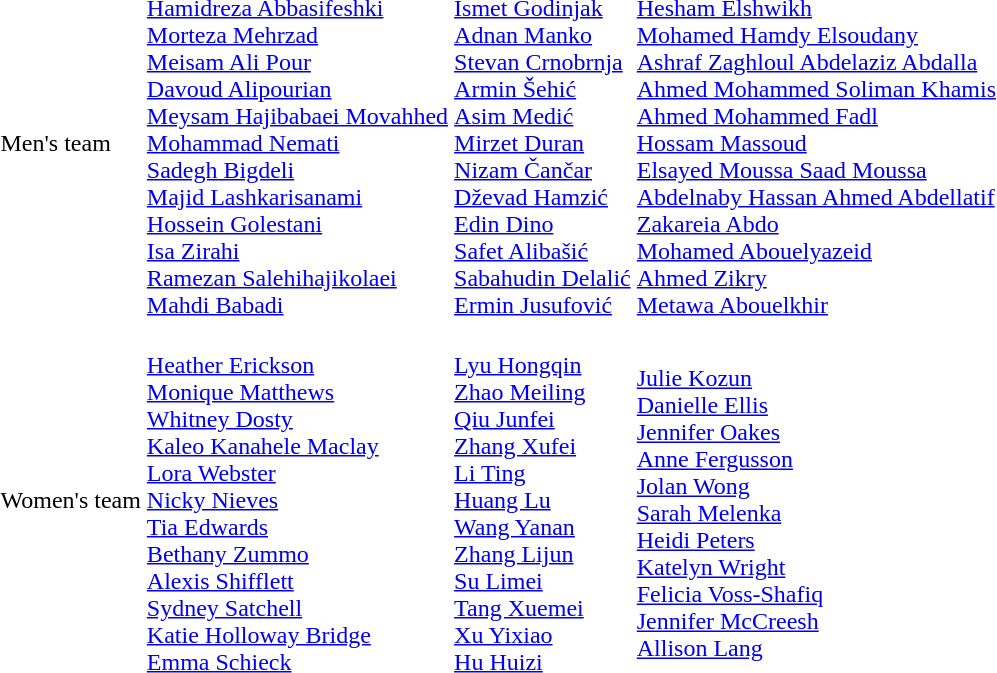<table>
<tr>
<td>Men's team<br></td>
<td><br><a href='#'>Hamidreza Abbasifeshki</a><br><a href='#'>Morteza Mehrzad</a><br><a href='#'>Meisam Ali Pour</a><br><a href='#'>Davoud Alipourian</a><br><a href='#'>Meysam Hajibabaei Movahhed</a><br><a href='#'>Mohammad Nemati</a><br><a href='#'>Sadegh Bigdeli</a><br><a href='#'>Majid Lashkarisanami</a><br><a href='#'>Hossein Golestani</a><br><a href='#'>Isa Zirahi</a><br><a href='#'>Ramezan Salehihajikolaei</a><br><a href='#'>Mahdi Babadi</a></td>
<td><br><a href='#'>Ismet Godinjak</a><br><a href='#'>Adnan Manko</a><br><a href='#'>Stevan Crnobrnja</a><br><a href='#'>Armin Šehić</a><br><a href='#'>Asim Medić</a><br><a href='#'>Mirzet Duran</a><br><a href='#'>Nizam Čančar</a><br><a href='#'>Dževad Hamzić</a><br><a href='#'>Edin Dino</a><br><a href='#'>Safet Alibašić</a><br><a href='#'>Sabahudin Delalić</a><br><a href='#'>Ermin Jusufović</a></td>
<td><br><a href='#'>Hesham Elshwikh</a><br><a href='#'>Mohamed Hamdy Elsoudany</a><br><a href='#'>Ashraf Zaghloul Abdelaziz Abdalla</a><br><a href='#'>Ahmed Mohammed Soliman Khamis</a><br><a href='#'>Ahmed Mohammed Fadl</a><br><a href='#'>Hossam Massoud</a><br><a href='#'>Elsayed Moussa Saad Moussa</a><br><a href='#'>Abdelnaby Hassan Ahmed Abdellatif</a><br><a href='#'>Zakareia Abdo</a><br><a href='#'>Mohamed Abouelyazeid</a><br><a href='#'>Ahmed Zikry</a><br><a href='#'>Metawa Abouelkhir</a></td>
</tr>
<tr>
<td>Women's team<br></td>
<td><br><a href='#'>Heather Erickson</a><br><a href='#'>Monique Matthews</a><br><a href='#'>Whitney Dosty</a><br><a href='#'>Kaleo Kanahele Maclay</a><br><a href='#'>Lora Webster</a><br><a href='#'>Nicky Nieves</a><br><a href='#'>Tia Edwards</a><br><a href='#'>Bethany Zummo</a><br><a href='#'>Alexis Shifflett</a><br><a href='#'>Sydney Satchell</a><br><a href='#'>Katie Holloway Bridge</a><br><a href='#'>Emma Schieck</a></td>
<td><br><a href='#'>Lyu Hongqin</a><br><a href='#'>Zhao Meiling</a><br><a href='#'>Qiu Junfei</a><br><a href='#'>Zhang Xufei</a><br><a href='#'>Li Ting</a><br><a href='#'>Huang Lu</a><br><a href='#'>Wang Yanan</a><br><a href='#'>Zhang Lijun</a><br><a href='#'>Su Limei</a><br><a href='#'>Tang Xuemei</a><br><a href='#'>Xu Yixiao</a><br><a href='#'>Hu Huizi</a></td>
<td><br><a href='#'>Julie Kozun</a><br><a href='#'>Danielle Ellis</a><br><a href='#'>Jennifer Oakes</a><br><a href='#'>Anne Fergusson</a><br><a href='#'>Jolan Wong</a><br><a href='#'>Sarah Melenka</a><br><a href='#'>Heidi Peters</a><br><a href='#'>Katelyn Wright</a><br><a href='#'>Felicia Voss-Shafiq</a><br><a href='#'>Jennifer McCreesh</a><br><a href='#'>Allison Lang</a></td>
</tr>
</table>
